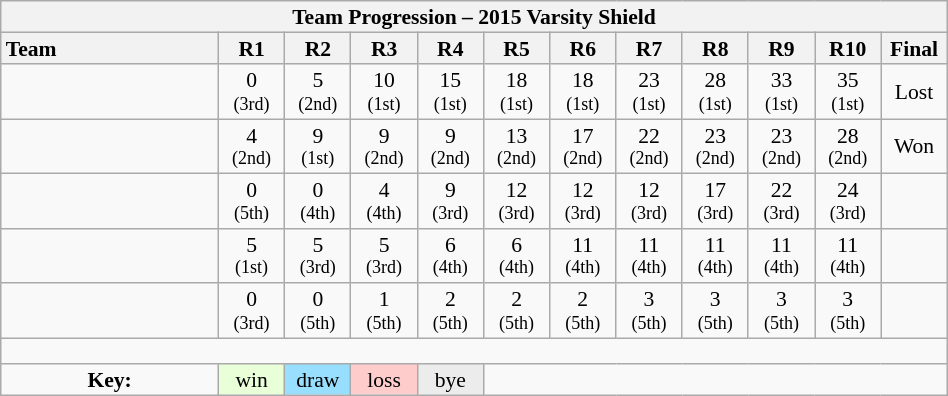<table class="wikitable collapsible" style="text-align:center; line-height:100%; width:50%; font-size:90%">
<tr>
<th colspan=100%>Team Progression – 2015 Varsity Shield</th>
</tr>
<tr>
<th style="text-align:left; width:23%;">Team</th>
<th style="width:7%;">R1</th>
<th style="width:7%;">R2</th>
<th style="width:7%;">R3</th>
<th style="width:7%;">R4</th>
<th style="width:7%;">R5</th>
<th style="width:7%;">R6</th>
<th style="width:7%;">R7</th>
<th style="width:7%;">R8</th>
<th style="width:7%;">R9</th>
<th style="width:7%;">R10</th>
<th style="width:7%;">Final</th>
</tr>
<tr>
<td align=left></td>
<td>0 <br><small>(3rd)</small></td>
<td>5 <br><small>(2nd)</small></td>
<td>10 <br><small>(1st)</small></td>
<td>15 <br><small>(1st)</small></td>
<td>18 <br><small>(1st)</small></td>
<td>18 <br><small>(1st)</small></td>
<td>23 <br><small>(1st)</small></td>
<td>28 <br><small>(1st)</small></td>
<td>33 <br><small>(1st)</small></td>
<td>35 <br><small>(1st)</small></td>
<td>Lost</td>
</tr>
<tr>
<td align=left></td>
<td>4 <br><small>(2nd)</small></td>
<td>9 <br><small>(1st)</small></td>
<td>9 <br><small>(2nd)</small></td>
<td>9 <br><small>(2nd)</small></td>
<td>13 <br><small>(2nd)</small></td>
<td>17 <br><small>(2nd)</small></td>
<td>22 <br><small>(2nd)</small></td>
<td>23 <br><small>(2nd)</small></td>
<td>23 <br><small>(2nd)</small></td>
<td>28 <br><small>(2nd)</small></td>
<td>Won</td>
</tr>
<tr>
<td align=left></td>
<td>0 <br><small>(5th)</small></td>
<td>0 <br><small>(4th)</small></td>
<td>4 <br><small>(4th)</small></td>
<td>9 <br><small>(3rd)</small></td>
<td>12 <br><small>(3rd)</small></td>
<td>12 <br><small>(3rd)</small></td>
<td>12 <br><small>(3rd)</small></td>
<td>17 <br><small>(3rd)</small></td>
<td>22 <br><small>(3rd)</small></td>
<td>24 <br><small>(3rd)</small></td>
<td> </td>
</tr>
<tr>
<td align=left></td>
<td>5 <br><small>(1st)</small></td>
<td>5 <br><small>(3rd)</small></td>
<td>5 <br><small>(3rd)</small></td>
<td>6 <br><small>(4th)</small></td>
<td>6 <br><small>(4th)</small></td>
<td>11 <br><small>(4th)</small></td>
<td>11 <br><small>(4th)</small></td>
<td>11 <br><small>(4th)</small></td>
<td>11 <br><small>(4th)</small></td>
<td>11 <br><small>(4th)</small></td>
<td> </td>
</tr>
<tr>
<td align=left></td>
<td>0 <br><small>(3rd)</small></td>
<td>0 <br><small>(5th)</small></td>
<td>1 <br><small>(5th)</small></td>
<td>2 <br><small>(5th)</small></td>
<td>2 <br><small>(5th)</small></td>
<td>2 <br><small>(5th)</small></td>
<td>3 <br><small>(5th)</small></td>
<td>3 <br><small>(5th)</small></td>
<td>3 <br><small>(5th)</small></td>
<td>3 <br><small>(5th)</small></td>
<td> </td>
</tr>
<tr>
<td colspan=100% style="height:10px"></td>
</tr>
<tr>
<td><strong>Key:</strong></td>
<td style="background:#E8FFD8;">win</td>
<td style="background:#97DEFF;">draw</td>
<td style="background:#FFCCCC;">loss</td>
<td style="background:#ECECEC;">bye</td>
<td colspan=100%></td>
</tr>
</table>
